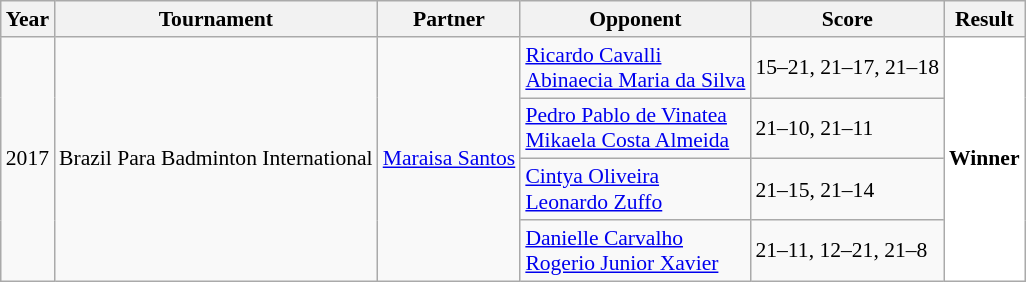<table class="sortable wikitable" style="font-size: 90%;">
<tr>
<th>Year</th>
<th>Tournament</th>
<th>Partner</th>
<th>Opponent</th>
<th>Score</th>
<th>Result</th>
</tr>
<tr>
<td rowspan="4" align="center">2017</td>
<td rowspan="4" align="left">Brazil Para Badminton International</td>
<td rowspan="4"> <a href='#'>Maraisa Santos</a></td>
<td align="left"> <a href='#'>Ricardo Cavalli</a><br> <a href='#'>Abinaecia Maria da Silva</a></td>
<td align="left">15–21, 21–17, 21–18</td>
<td rowspan="4" style="text-align:left; background:white"> <strong>Winner</strong></td>
</tr>
<tr>
<td align="left"> <a href='#'>Pedro Pablo de Vinatea</a><br> <a href='#'>Mikaela Costa Almeida</a></td>
<td align="left">21–10, 21–11</td>
</tr>
<tr>
<td align="left"> <a href='#'>Cintya Oliveira</a><br> <a href='#'>Leonardo Zuffo</a></td>
<td align="left">21–15, 21–14</td>
</tr>
<tr>
<td align="left"> <a href='#'>Danielle Carvalho</a><br> <a href='#'>Rogerio Junior Xavier</a></td>
<td align="left">21–11, 12–21, 21–8</td>
</tr>
</table>
